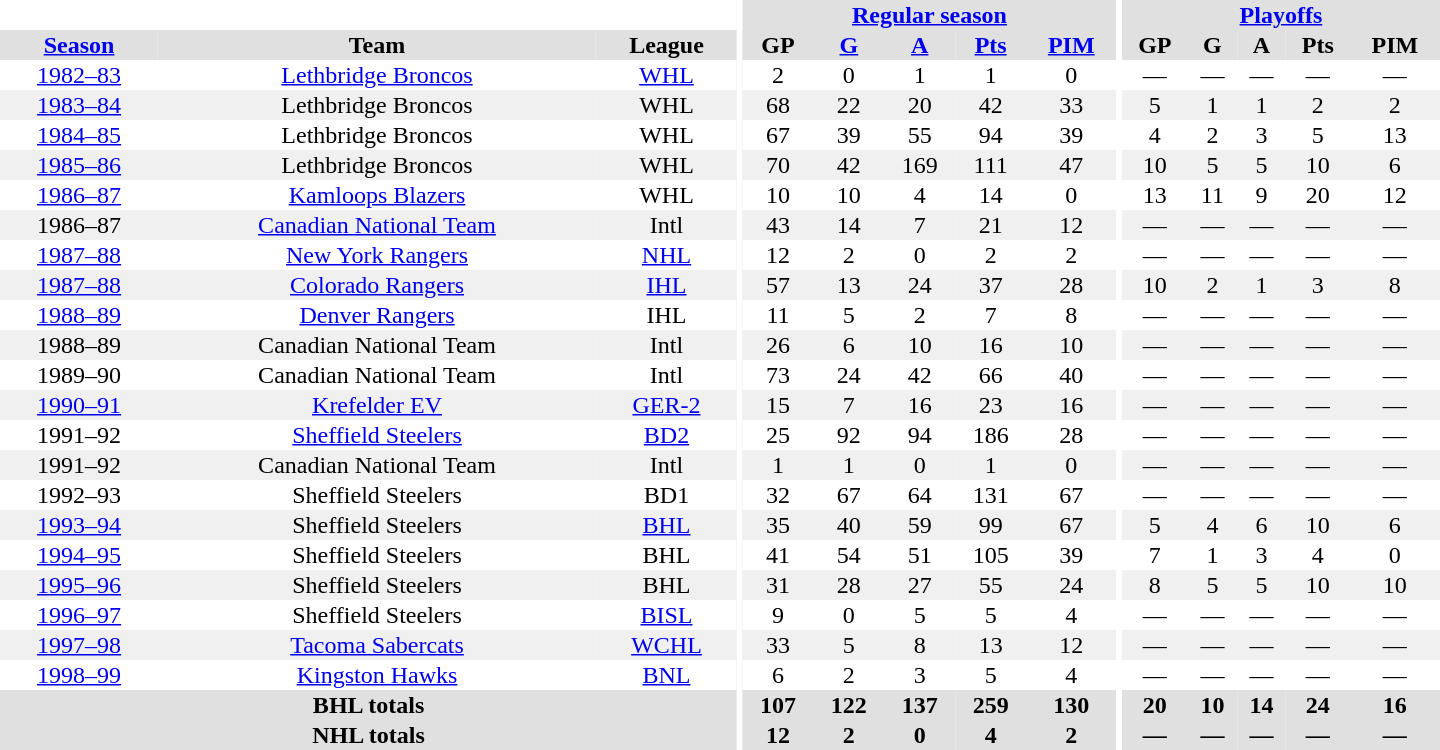<table border="0" cellpadding="1" cellspacing="0" style="text-align:center; width:60em">
<tr bgcolor="#e0e0e0">
<th colspan="3" bgcolor="#ffffff"></th>
<th rowspan="100" bgcolor="#ffffff"></th>
<th colspan="5"><a href='#'>Regular season</a></th>
<th rowspan="100" bgcolor="#ffffff"></th>
<th colspan="5"><a href='#'>Playoffs</a></th>
</tr>
<tr bgcolor="#e0e0e0">
<th><a href='#'>Season</a></th>
<th>Team</th>
<th>League</th>
<th>GP</th>
<th><a href='#'>G</a></th>
<th><a href='#'>A</a></th>
<th><a href='#'>Pts</a></th>
<th><a href='#'>PIM</a></th>
<th>GP</th>
<th>G</th>
<th>A</th>
<th>Pts</th>
<th>PIM</th>
</tr>
<tr>
<td><a href='#'>1982–83</a></td>
<td><a href='#'>Lethbridge Broncos</a></td>
<td><a href='#'>WHL</a></td>
<td>2</td>
<td>0</td>
<td>1</td>
<td>1</td>
<td>0</td>
<td>—</td>
<td>—</td>
<td>—</td>
<td>—</td>
<td>—</td>
</tr>
<tr bgcolor="#f0f0f0">
<td><a href='#'>1983–84</a></td>
<td>Lethbridge Broncos</td>
<td>WHL</td>
<td>68</td>
<td>22</td>
<td>20</td>
<td>42</td>
<td>33</td>
<td>5</td>
<td>1</td>
<td>1</td>
<td>2</td>
<td>2</td>
</tr>
<tr>
<td><a href='#'>1984–85</a></td>
<td>Lethbridge Broncos</td>
<td>WHL</td>
<td>67</td>
<td>39</td>
<td>55</td>
<td>94</td>
<td>39</td>
<td>4</td>
<td>2</td>
<td>3</td>
<td>5</td>
<td>13</td>
</tr>
<tr bgcolor="#f0f0f0">
<td><a href='#'>1985–86</a></td>
<td>Lethbridge Broncos</td>
<td>WHL</td>
<td>70</td>
<td>42</td>
<td>169</td>
<td>111</td>
<td>47</td>
<td>10</td>
<td>5</td>
<td>5</td>
<td>10</td>
<td>6</td>
</tr>
<tr>
<td><a href='#'>1986–87</a></td>
<td><a href='#'>Kamloops Blazers</a></td>
<td>WHL</td>
<td>10</td>
<td>10</td>
<td>4</td>
<td>14</td>
<td>0</td>
<td>13</td>
<td>11</td>
<td>9</td>
<td>20</td>
<td>12</td>
</tr>
<tr bgcolor="#f0f0f0">
<td>1986–87</td>
<td><a href='#'>Canadian National Team</a></td>
<td>Intl</td>
<td>43</td>
<td>14</td>
<td>7</td>
<td>21</td>
<td>12</td>
<td>—</td>
<td>—</td>
<td>—</td>
<td>—</td>
<td>—</td>
</tr>
<tr>
<td><a href='#'>1987–88</a></td>
<td><a href='#'>New York Rangers</a></td>
<td><a href='#'>NHL</a></td>
<td>12</td>
<td>2</td>
<td>0</td>
<td>2</td>
<td>2</td>
<td>—</td>
<td>—</td>
<td>—</td>
<td>—</td>
<td>—</td>
</tr>
<tr bgcolor="#f0f0f0">
<td><a href='#'>1987–88</a></td>
<td><a href='#'>Colorado Rangers</a></td>
<td><a href='#'>IHL</a></td>
<td>57</td>
<td>13</td>
<td>24</td>
<td>37</td>
<td>28</td>
<td>10</td>
<td>2</td>
<td>1</td>
<td>3</td>
<td>8</td>
</tr>
<tr>
<td><a href='#'>1988–89</a></td>
<td><a href='#'>Denver Rangers</a></td>
<td>IHL</td>
<td>11</td>
<td>5</td>
<td>2</td>
<td>7</td>
<td>8</td>
<td>—</td>
<td>—</td>
<td>—</td>
<td>—</td>
<td>—</td>
</tr>
<tr bgcolor="#f0f0f0">
<td>1988–89</td>
<td>Canadian National Team</td>
<td>Intl</td>
<td>26</td>
<td>6</td>
<td>10</td>
<td>16</td>
<td>10</td>
<td>—</td>
<td>—</td>
<td>—</td>
<td>—</td>
<td>—</td>
</tr>
<tr>
<td>1989–90</td>
<td>Canadian National Team</td>
<td>Intl</td>
<td>73</td>
<td>24</td>
<td>42</td>
<td>66</td>
<td>40</td>
<td>—</td>
<td>—</td>
<td>—</td>
<td>—</td>
<td>—</td>
</tr>
<tr bgcolor="#f0f0f0">
<td><a href='#'>1990–91</a></td>
<td><a href='#'>Krefelder EV</a></td>
<td><a href='#'>GER-2</a></td>
<td>15</td>
<td>7</td>
<td>16</td>
<td>23</td>
<td>16</td>
<td>—</td>
<td>—</td>
<td>—</td>
<td>—</td>
<td>—</td>
</tr>
<tr>
<td>1991–92</td>
<td><a href='#'>Sheffield Steelers</a></td>
<td><a href='#'>BD2</a></td>
<td>25</td>
<td>92</td>
<td>94</td>
<td>186</td>
<td>28</td>
<td>—</td>
<td>—</td>
<td>—</td>
<td>—</td>
<td>—</td>
</tr>
<tr bgcolor="#f0f0f0">
<td>1991–92</td>
<td>Canadian National Team</td>
<td>Intl</td>
<td>1</td>
<td>1</td>
<td>0</td>
<td>1</td>
<td>0</td>
<td>—</td>
<td>—</td>
<td>—</td>
<td>—</td>
<td>—</td>
</tr>
<tr>
<td>1992–93</td>
<td>Sheffield Steelers</td>
<td>BD1</td>
<td>32</td>
<td>67</td>
<td>64</td>
<td>131</td>
<td>67</td>
<td>—</td>
<td>—</td>
<td>—</td>
<td>—</td>
<td>—</td>
</tr>
<tr bgcolor="#f0f0f0">
<td><a href='#'>1993–94</a></td>
<td>Sheffield Steelers</td>
<td><a href='#'>BHL</a></td>
<td>35</td>
<td>40</td>
<td>59</td>
<td>99</td>
<td>67</td>
<td>5</td>
<td>4</td>
<td>6</td>
<td>10</td>
<td>6</td>
</tr>
<tr>
<td><a href='#'>1994–95</a></td>
<td>Sheffield Steelers</td>
<td>BHL</td>
<td>41</td>
<td>54</td>
<td>51</td>
<td>105</td>
<td>39</td>
<td>7</td>
<td>1</td>
<td>3</td>
<td>4</td>
<td>0</td>
</tr>
<tr bgcolor="#f0f0f0">
<td><a href='#'>1995–96</a></td>
<td>Sheffield Steelers</td>
<td>BHL</td>
<td>31</td>
<td>28</td>
<td>27</td>
<td>55</td>
<td>24</td>
<td>8</td>
<td>5</td>
<td>5</td>
<td>10</td>
<td>10</td>
</tr>
<tr>
<td><a href='#'>1996–97</a></td>
<td>Sheffield Steelers</td>
<td><a href='#'>BISL</a></td>
<td>9</td>
<td>0</td>
<td>5</td>
<td>5</td>
<td>4</td>
<td>—</td>
<td>—</td>
<td>—</td>
<td>—</td>
<td>—</td>
</tr>
<tr bgcolor="#f0f0f0">
<td><a href='#'>1997–98</a></td>
<td><a href='#'>Tacoma Sabercats</a></td>
<td><a href='#'>WCHL</a></td>
<td>33</td>
<td>5</td>
<td>8</td>
<td>13</td>
<td>12</td>
<td>—</td>
<td>—</td>
<td>—</td>
<td>—</td>
<td>—</td>
</tr>
<tr>
<td><a href='#'>1998–99</a></td>
<td><a href='#'>Kingston Hawks</a></td>
<td><a href='#'>BNL</a></td>
<td>6</td>
<td>2</td>
<td>3</td>
<td>5</td>
<td>4</td>
<td>—</td>
<td>—</td>
<td>—</td>
<td>—</td>
<td>—</td>
</tr>
<tr bgcolor="#e0e0e0">
<th colspan="3">BHL totals</th>
<th>107</th>
<th>122</th>
<th>137</th>
<th>259</th>
<th>130</th>
<th>20</th>
<th>10</th>
<th>14</th>
<th>24</th>
<th>16</th>
</tr>
<tr bgcolor="#e0e0e0">
<th colspan="3">NHL totals</th>
<th>12</th>
<th>2</th>
<th>0</th>
<th>4</th>
<th>2</th>
<th>—</th>
<th>—</th>
<th>—</th>
<th>—</th>
<th>—</th>
</tr>
</table>
